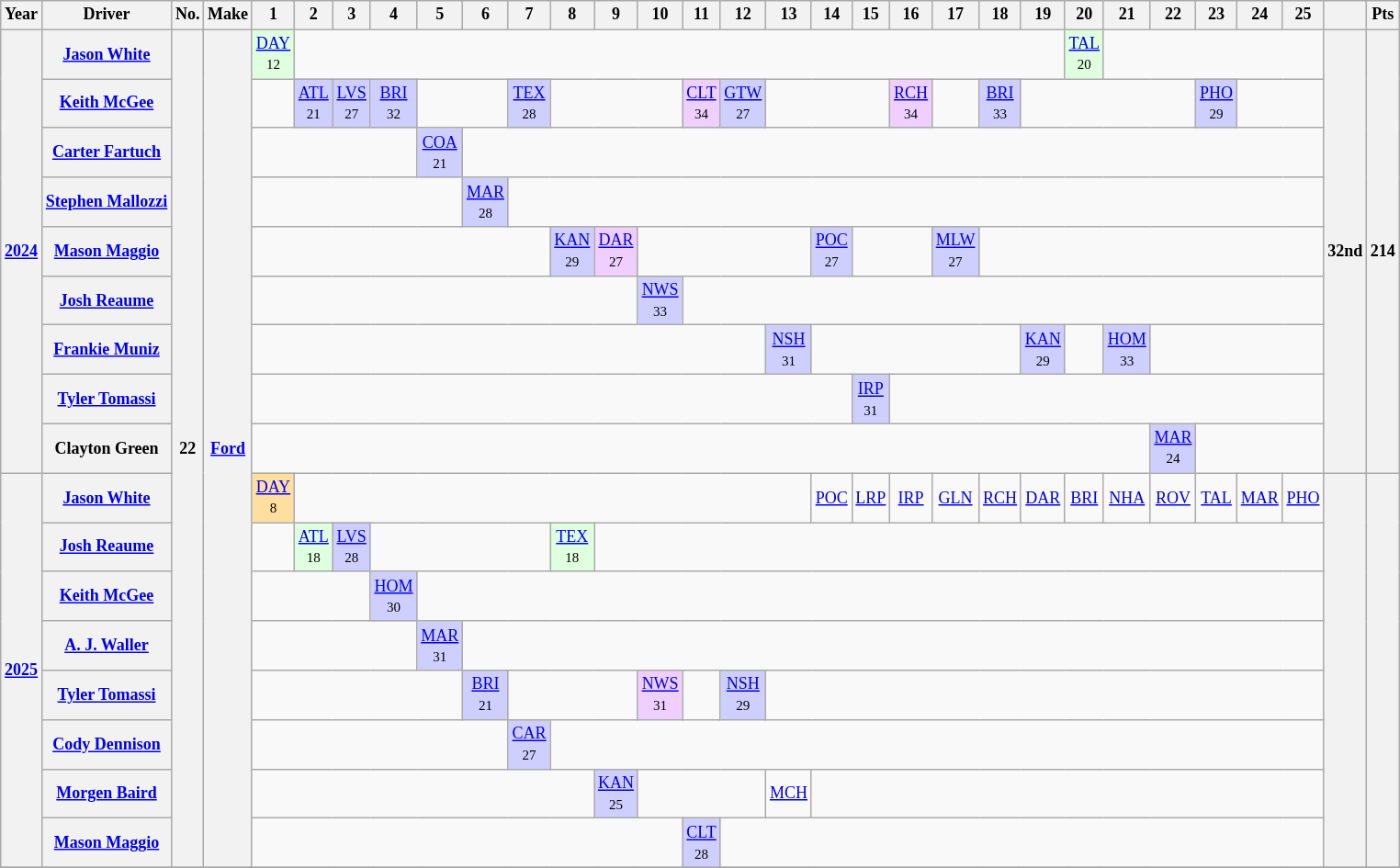<table class="wikitable" style="text-align:center; font-size:75%">
<tr>
<th>Year</th>
<th>Driver</th>
<th>No.</th>
<th>Make</th>
<th>1</th>
<th>2</th>
<th>3</th>
<th>4</th>
<th>5</th>
<th>6</th>
<th>7</th>
<th>8</th>
<th>9</th>
<th>10</th>
<th>11</th>
<th>12</th>
<th>13</th>
<th>14</th>
<th>15</th>
<th>16</th>
<th>17</th>
<th>18</th>
<th>19</th>
<th>20</th>
<th>21</th>
<th>22</th>
<th>23</th>
<th>24</th>
<th>25</th>
<th></th>
<th>Pts</th>
</tr>
<tr>
<th rowspan="9"><a href='#'>2024</a></th>
<th><a href='#'>Jason White</a></th>
<th rowspan="17">22</th>
<th rowspan="17"><a href='#'>Ford</a></th>
<td style="background:#DFFFDF;"><a href='#'>DAY</a><br><small>12</small></td>
<td colspan=18></td>
<td style="background:#DFFFDF;"><a href='#'>TAL</a><br><small>20</small></td>
<td colspan=5></td>
<th rowspan="9">32nd</th>
<th rowspan="9">214</th>
</tr>
<tr>
<th><a href='#'>Keith McGee</a></th>
<td></td>
<td style="background:#CFCFFF;"><a href='#'>ATL</a><br><small>21</small></td>
<td style="background:#CFCFFF;"><a href='#'>LVS</a><br><small>27</small></td>
<td style="background:#CFCFFF;"><a href='#'>BRI</a><br><small>32</small></td>
<td colspan=2></td>
<td style="background:#CFCFFF;"><a href='#'>TEX</a><br><small>28</small></td>
<td colspan=3></td>
<td style="background:#EFCFFF;"><a href='#'>CLT</a><br><small>34</small></td>
<td style="background:#CFCFFF;"><a href='#'>GTW</a><br><small>27</small></td>
<td colspan=3></td>
<td style="background:#EFCFFF;"><a href='#'>RCH</a><br><small>34</small></td>
<td></td>
<td style="background:#CFCFFF;"><a href='#'>BRI</a><br><small>33</small></td>
<td colspan="4"></td>
<td style="background:#CFCFFF;"><a href='#'>PHO</a><br><small>29</small></td>
<td colspan=2></td>
</tr>
<tr>
<th><a href='#'>Carter Fartuch</a></th>
<td colspan=4></td>
<td style="background:#CFCFFF;"><a href='#'>COA</a><br><small>21</small></td>
<td colspan=20></td>
</tr>
<tr>
<th><a href='#'>Stephen Mallozzi</a></th>
<td colspan=5></td>
<td style="background:#CFCFFF;"><a href='#'>MAR</a><br><small>28</small></td>
<td colspan=19></td>
</tr>
<tr>
<th><a href='#'>Mason Maggio</a></th>
<td colspan="7"></td>
<td style="background:#CFCFFF;"><a href='#'>KAN</a><br><small>29</small></td>
<td style="background:#EFCFFF;"><a href='#'>DAR</a><br><small>27</small></td>
<td colspan="4"></td>
<td style="background:#CFCFFF;"><a href='#'>POC</a><br><small>27</small></td>
<td colspan="2"></td>
<td style="background:#CFCFFF;"><a href='#'>MLW</a><br><small>27</small></td>
<td colspan="8"></td>
</tr>
<tr>
<th><a href='#'>Josh Reaume</a></th>
<td colspan="9"></td>
<td style="background:#CFCFFF;"><a href='#'>NWS</a><br><small>33</small></td>
<td colspan="15"></td>
</tr>
<tr>
<th><a href='#'>Frankie Muniz</a></th>
<td colspan="12"></td>
<td style="background:#CFCFFF;"><a href='#'>NSH</a><br><small>31</small></td>
<td colspan="5"></td>
<td style="background:#CFCFFF;"><a href='#'>KAN</a><br><small>29</small></td>
<td></td>
<td style="background:#CFCFFF;"><a href='#'>HOM</a><br><small>33</small></td>
<td colspan="4"></td>
</tr>
<tr>
<th><a href='#'>Tyler Tomassi</a></th>
<td colspan="14"></td>
<td style="background:#CFCFFF;"><a href='#'>IRP</a><br><small>31</small></td>
<td colspan="10"></td>
</tr>
<tr>
<th>Clayton Green</th>
<td colspan="21"></td>
<td style="background:#CFCFFF;"><a href='#'>MAR</a><br><small>24</small></td>
<td colspan=3></td>
</tr>
<tr>
<th rowspan="8"><a href='#'>2025</a></th>
<th><a href='#'>Jason White</a></th>
<td style="background:#FFDF9F;"><a href='#'>DAY</a><br><small>8</small></td>
<td colspan="12"></td>
<td><a href='#'>POC</a></td>
<td><a href='#'>LRP</a></td>
<td><a href='#'>IRP</a></td>
<td><a href='#'>GLN</a></td>
<td><a href='#'>RCH</a></td>
<td><a href='#'>DAR</a></td>
<td><a href='#'>BRI</a></td>
<td><a href='#'>NHA</a></td>
<td><a href='#'>ROV</a></td>
<td><a href='#'>TAL</a></td>
<td><a href='#'>MAR</a></td>
<td><a href='#'>PHO</a></td>
<th rowspan="8"></th>
<th rowspan="8"></th>
</tr>
<tr>
<th><a href='#'>Josh Reaume</a></th>
<td></td>
<td style="background:#DFFFDF;"><a href='#'>ATL</a><br><small>18</small></td>
<td style="background:#CFCFFF;"><a href='#'>LVS</a><br><small>28</small></td>
<td colspan="4"></td>
<td style="background:#DFFFDF;"><a href='#'>TEX</a><br><small>18</small></td>
<td colspan="17"></td>
</tr>
<tr>
<th><a href='#'>Keith McGee</a></th>
<td colspan=3></td>
<td style="background:#CFCFFF;"><a href='#'>HOM</a><br><small>30</small></td>
<td colspan=21></td>
</tr>
<tr>
<th><a href='#'>A. J. Waller</a></th>
<td colspan=4></td>
<td style="background:#CFCFFF;"><a href='#'>MAR</a><br><small>31</small></td>
<td colspan=20></td>
</tr>
<tr>
<th><a href='#'>Tyler Tomassi</a></th>
<td colspan=5></td>
<td style="background:#CFCFFF;"><a href='#'>BRI</a><br><small>21</small></td>
<td colspan=3></td>
<td style="background:#EFCFFF;"><a href='#'>NWS</a><br><small>31</small></td>
<td></td>
<td style="background:#CFCFFF;"><a href='#'>NSH</a><br><small>29</small></td>
<td colspan=13></td>
</tr>
<tr>
<th><a href='#'>Cody Dennison</a></th>
<td colspan=6></td>
<td style="background:#CFCFFF;"><a href='#'>CAR</a><br><small>27</small></td>
<td colspan=18></td>
</tr>
<tr>
<th><a href='#'>Morgen Baird</a></th>
<td colspan=8></td>
<td style="background:#CFCFFF;"><a href='#'>KAN</a><br><small>25</small></td>
<td colspan=3></td>
<td><a href='#'>MCH</a></td>
<td colspan=12></td>
</tr>
<tr>
<th><a href='#'>Mason Maggio</a></th>
<td colspan=10></td>
<td style="background:#CFCFFF;"><a href='#'>CLT</a><br><small>28</small></td>
<td colspan=14></td>
</tr>
<tr>
</tr>
</table>
